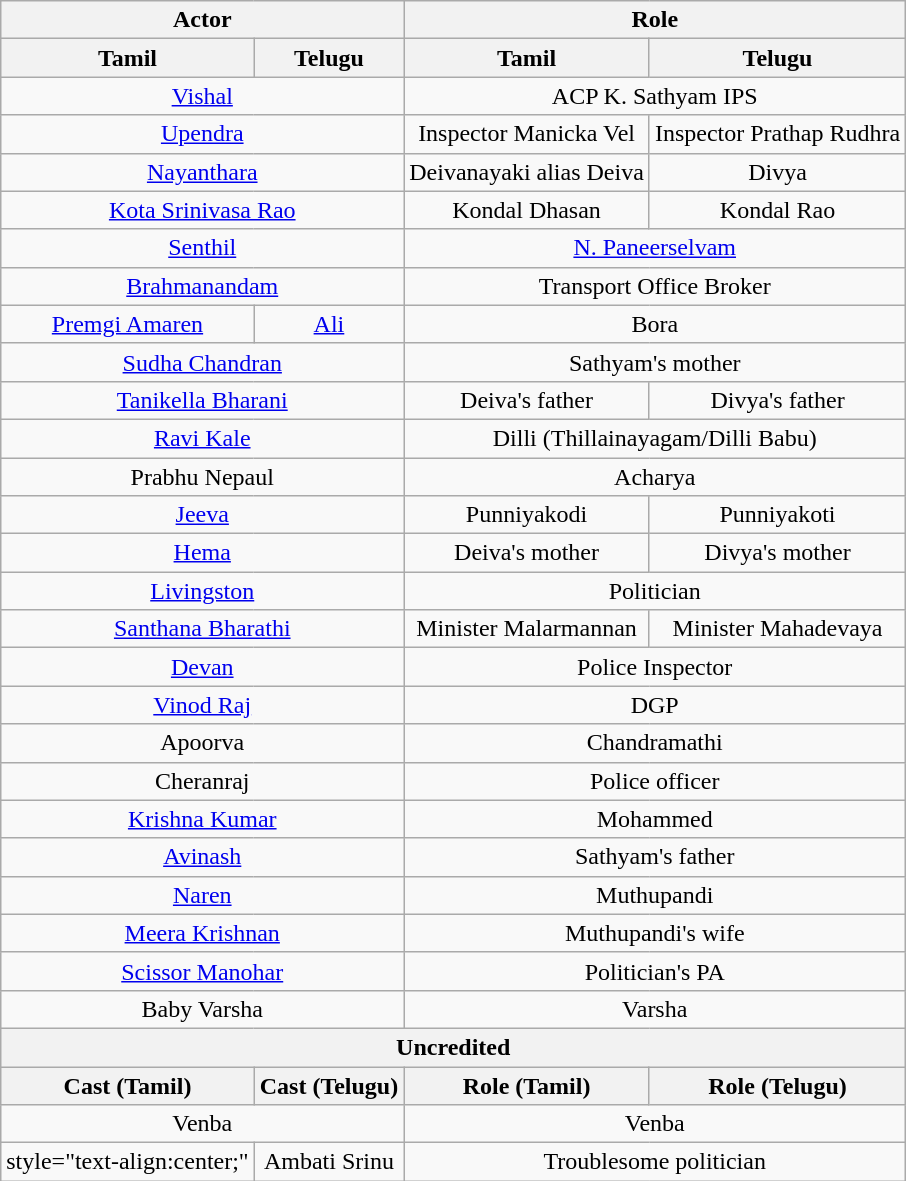<table class="wikitable">
<tr>
<th colspan="2">Actor</th>
<th colspan="2">Role</th>
</tr>
<tr>
<th>Tamil</th>
<th>Telugu</th>
<th>Tamil</th>
<th>Telugu</th>
</tr>
<tr>
<td colspan="2" style="text-align:center;"><a href='#'>Vishal</a></td>
<td colspan="2" style="text-align:center;">ACP K. Sathyam IPS</td>
</tr>
<tr>
<td colspan="2" style="text-align:center;"><a href='#'>Upendra</a></td>
<td style="text-align:center;">Inspector Manicka Vel</td>
<td style="text-align:center;">Inspector Prathap Rudhra</td>
</tr>
<tr>
<td colspan="2" style="text-align:center;"><a href='#'>Nayanthara</a></td>
<td style="text-align:center;">Deivanayaki alias Deiva</td>
<td style="text-align:center;">Divya</td>
</tr>
<tr>
<td colspan="2" style="text-align:center;"><a href='#'>Kota Srinivasa Rao</a></td>
<td style="text-align:center;">Kondal Dhasan</td>
<td style="text-align:center;">Kondal Rao</td>
</tr>
<tr>
<td colspan="2" style="text-align:center;"><a href='#'>Senthil</a></td>
<td colspan="2" style="text-align:center;"><a href='#'>N. Paneerselvam</a></td>
</tr>
<tr>
<td colspan="2" style="text-align:center;"><a href='#'>Brahmanandam</a></td>
<td colspan="2" style="text-align:center;">Transport Office Broker</td>
</tr>
<tr>
<td style="text-align:center;"><a href='#'>Premgi Amaren</a></td>
<td style="text-align:center;"><a href='#'>Ali</a></td>
<td colspan="2" style="text-align:center;">Bora</td>
</tr>
<tr>
<td colspan="2" style="text-align:center;"><a href='#'>Sudha Chandran</a></td>
<td colspan="2" style="text-align:center;">Sathyam's mother</td>
</tr>
<tr>
<td colspan="2" style="text-align:center;"><a href='#'>Tanikella Bharani</a></td>
<td style="text-align:center;">Deiva's father</td>
<td style="text-align:center;">Divya's father</td>
</tr>
<tr>
<td colspan="2" style="text-align:center;"><a href='#'>Ravi Kale</a></td>
<td colspan="2" style="text-align:center;">Dilli (Thillainayagam/Dilli Babu)</td>
</tr>
<tr>
<td colspan="2" style="text-align:center;">Prabhu Nepaul</td>
<td colspan="2" style="text-align:center;">Acharya</td>
</tr>
<tr>
<td colspan="2" style="text-align:center;"><a href='#'>Jeeva</a></td>
<td style="text-align:center;">Punniyakodi</td>
<td style="text-align:center;">Punniyakoti</td>
</tr>
<tr>
<td colspan="2" style="text-align:center;"><a href='#'>Hema</a></td>
<td style="text-align:center;">Deiva's mother</td>
<td style="text-align:center;">Divya's mother</td>
</tr>
<tr>
<td colspan="2" style="text-align:center;"><a href='#'>Livingston</a></td>
<td colspan="2" style="text-align:center;">Politician</td>
</tr>
<tr>
<td colspan="2" style="text-align:center;"><a href='#'>Santhana Bharathi</a></td>
<td style="text-align:center;">Minister Malarmannan</td>
<td style="text-align:center;">Minister Mahadevaya</td>
</tr>
<tr>
<td colspan="2" style="text-align:center;"><a href='#'>Devan</a></td>
<td colspan="2" style="text-align:center;">Police Inspector</td>
</tr>
<tr>
<td colspan="2" style="text-align:center;"><a href='#'>Vinod Raj</a></td>
<td colspan="2" style="text-align:center;">DGP</td>
</tr>
<tr>
<td colspan="2" style="text-align:center;">Apoorva</td>
<td colspan="2" style="text-align:center;">Chandramathi</td>
</tr>
<tr>
<td colspan="2" style="text-align:center;">Cheranraj</td>
<td colspan="2" style="text-align:center;">Police officer</td>
</tr>
<tr>
<td colspan="2" style="text-align:center;"><a href='#'>Krishna Kumar</a></td>
<td colspan="2" style="text-align:center;">Mohammed</td>
</tr>
<tr>
<td colspan="2" style="text-align:center;"><a href='#'>Avinash</a></td>
<td colspan="2" style="text-align:center;">Sathyam's father</td>
</tr>
<tr>
<td colspan="2" style="text-align:center;"><a href='#'>Naren</a></td>
<td colspan="2" style="text-align:center;">Muthupandi</td>
</tr>
<tr>
<td colspan="2" style="text-align:center;"><a href='#'>Meera Krishnan</a></td>
<td colspan="2" style="text-align:center;">Muthupandi's wife</td>
</tr>
<tr>
<td colspan="2" style="text-align:center;"><a href='#'>Scissor Manohar</a></td>
<td colspan="2" style="text-align:center;">Politician's PA</td>
</tr>
<tr>
<td colspan="2" style="text-align:center;">Baby Varsha</td>
<td colspan="2" style="text-align:center;">Varsha</td>
</tr>
<tr>
<th colspan="4">Uncredited</th>
</tr>
<tr>
<th>Cast (Tamil)</th>
<th>Cast (Telugu)</th>
<th>Role (Tamil)</th>
<th>Role (Telugu)</th>
</tr>
<tr>
<td colspan="2" style="text-align:center;">Venba</td>
<td colspan="2" style="text-align:center;">Venba</td>
</tr>
<tr>
<td>style="text-align:center;" </td>
<td style="text-align:center;">Ambati Srinu</td>
<td colspan="2" style="text-align:center;">Troublesome politician</td>
</tr>
</table>
